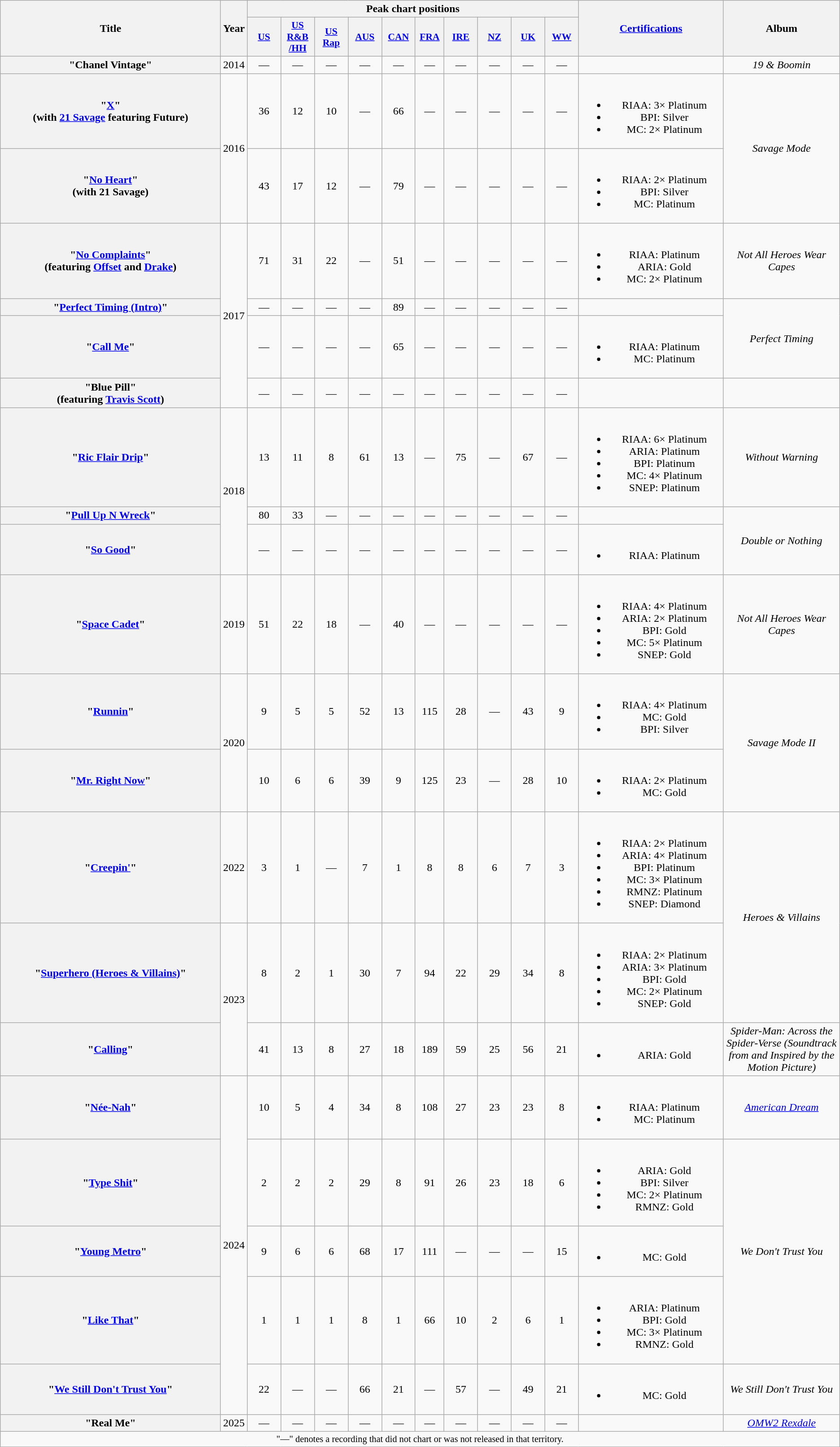<table class="wikitable plainrowheaders" style="text-align:center;">
<tr>
<th scope="col" rowspan="2" style="width:20em;">Title</th>
<th scope="col" rowspan="2">Year</th>
<th scope="col" colspan="10">Peak chart positions</th>
<th scope="col" rowspan="2" style="width:13em;"><a href='#'>Certifications</a></th>
<th scope="col" rowspan="2">Album</th>
</tr>
<tr>
<th scope="col" style="width:3em;font-size:90%;"><a href='#'>US</a><br></th>
<th scope="col" style="width:3em;font-size:90%;"><a href='#'>US R&B<br>/HH</a><br></th>
<th scope="col" style="width:3em;font-size:90%;"><a href='#'>US Rap</a><br></th>
<th scope="col" style="width:3em;font-size:90%;"><a href='#'>AUS</a><br></th>
<th scope="col" style="width:3em;font-size:90%;"><a href='#'>CAN</a><br></th>
<th scope="col" style="width:2.5em;font-size:90%;"><a href='#'>FRA</a><br></th>
<th scope="col" style="width:3em;font-size:90%;"><a href='#'>IRE</a><br></th>
<th scope="col" style="width:3em;font-size:90%;"><a href='#'>NZ</a><br></th>
<th scope="col" style="width:3em;font-size:90%;"><a href='#'>UK</a><br></th>
<th scope="col" style="width:3em;font-size:90%;"><a href='#'>WW</a><br></th>
</tr>
<tr>
<th scope="row">"Chanel Vintage"<br></th>
<td>2014</td>
<td>—</td>
<td>—</td>
<td>—</td>
<td>—</td>
<td>—</td>
<td>—</td>
<td>—</td>
<td>—</td>
<td>—</td>
<td>—</td>
<td></td>
<td><em>19 & Boomin</em></td>
</tr>
<tr>
<th scope="row">"<a href='#'>X</a>"<br><span>(with <a href='#'>21 Savage</a> featuring Future)</span></th>
<td rowspan="2">2016</td>
<td>36</td>
<td>12</td>
<td>10</td>
<td>—</td>
<td>66</td>
<td>—</td>
<td>—</td>
<td>—</td>
<td>—</td>
<td>—</td>
<td><br><ul><li>RIAA: 3× Platinum</li><li>BPI: Silver</li><li>MC: 2× Platinum</li></ul></td>
<td rowspan="2"><em>Savage Mode</em></td>
</tr>
<tr>
<th scope="row">"<a href='#'>No Heart</a>"<br><span>(with 21 Savage)</span></th>
<td>43</td>
<td>17</td>
<td>12</td>
<td>—</td>
<td>79</td>
<td>—</td>
<td>—</td>
<td>—</td>
<td>—</td>
<td>—</td>
<td><br><ul><li>RIAA: 2× Platinum</li><li>BPI: Silver</li><li>MC: Platinum</li></ul></td>
</tr>
<tr>
<th scope="row">"<a href='#'>No Complaints</a>" <br><span>(featuring <a href='#'>Offset</a> and <a href='#'>Drake</a>)</span></th>
<td rowspan="4">2017</td>
<td>71</td>
<td>31</td>
<td>22</td>
<td>—</td>
<td>51</td>
<td>—</td>
<td>—</td>
<td>—</td>
<td>—</td>
<td>—</td>
<td><br><ul><li>RIAA: Platinum</li><li>ARIA: Gold</li><li>MC: 2× Platinum</li></ul></td>
<td><em>Not All Heroes Wear Capes</em></td>
</tr>
<tr>
<th scope="row">"<a href='#'>Perfect Timing (Intro)</a>"<br></th>
<td>—</td>
<td>—</td>
<td>—</td>
<td>—</td>
<td>89</td>
<td>—</td>
<td>—</td>
<td>—</td>
<td>—</td>
<td>—</td>
<td></td>
<td rowspan="2"><em>Perfect Timing</em></td>
</tr>
<tr>
<th scope="row">"<a href='#'>Call Me</a>"<br></th>
<td>—</td>
<td>—</td>
<td>—</td>
<td>—</td>
<td>65</td>
<td>—</td>
<td>—</td>
<td>—</td>
<td>—</td>
<td>—</td>
<td><br><ul><li>RIAA: Platinum</li><li>MC: Platinum</li></ul></td>
</tr>
<tr>
<th scope="row">"Blue Pill"<br><span>(featuring <a href='#'>Travis Scott</a>)</span></th>
<td>—</td>
<td>—</td>
<td>—</td>
<td>—</td>
<td>—</td>
<td>—</td>
<td>—</td>
<td>—</td>
<td>—</td>
<td>—</td>
<td></td>
<td></td>
</tr>
<tr>
<th scope="row">"<a href='#'>Ric Flair Drip</a>"<br></th>
<td rowspan="3">2018</td>
<td>13</td>
<td>11</td>
<td>8</td>
<td>61</td>
<td>13</td>
<td>—</td>
<td>75</td>
<td>—</td>
<td>67</td>
<td>—</td>
<td><br><ul><li>RIAA: 6× Platinum</li><li>ARIA: Platinum</li><li>BPI: Platinum</li><li>MC: 4× Platinum</li><li>SNEP: Platinum</li></ul></td>
<td><em>Without Warning</em></td>
</tr>
<tr>
<th scope="row">"<a href='#'>Pull Up N Wreck</a>"<br></th>
<td>80</td>
<td>33</td>
<td>—</td>
<td>—</td>
<td>—</td>
<td>—</td>
<td>—</td>
<td>—</td>
<td>—</td>
<td>—</td>
<td></td>
<td rowspan="2"><em>Double or Nothing</em></td>
</tr>
<tr>
<th scope="row">"<a href='#'>So Good</a>"<br></th>
<td>—</td>
<td>—</td>
<td>—</td>
<td>—</td>
<td>—</td>
<td>—</td>
<td>—</td>
<td>—</td>
<td>—</td>
<td>—</td>
<td><br><ul><li>RIAA: Platinum</li></ul></td>
</tr>
<tr>
<th scope="row">"<a href='#'>Space Cadet</a>"<br></th>
<td>2019</td>
<td>51</td>
<td>22</td>
<td>18</td>
<td>—</td>
<td>40</td>
<td>—</td>
<td>—</td>
<td>—</td>
<td>—</td>
<td>—</td>
<td><br><ul><li>RIAA: 4× Platinum</li><li>ARIA: 2× Platinum</li><li>BPI: Gold</li><li>MC: 5× Platinum</li><li>SNEP: Gold</li></ul></td>
<td><em>Not All Heroes Wear Capes</em></td>
</tr>
<tr>
<th scope="row">"<a href='#'>Runnin</a>"<br></th>
<td rowspan="2">2020</td>
<td>9</td>
<td>5</td>
<td>5</td>
<td>52</td>
<td>13</td>
<td>115</td>
<td>28</td>
<td>—</td>
<td>43</td>
<td>9</td>
<td><br><ul><li>RIAA: 4× Platinum</li><li>MC: Gold</li><li>BPI: Silver</li></ul></td>
<td rowspan="2"><em>Savage Mode II</em></td>
</tr>
<tr>
<th scope="row">"<a href='#'>Mr. Right Now</a>"<br></th>
<td>10</td>
<td>6</td>
<td>6</td>
<td>39</td>
<td>9</td>
<td>125</td>
<td>23</td>
<td>—</td>
<td>28</td>
<td>10</td>
<td><br><ul><li>RIAA: 2× Platinum</li><li>MC: Gold</li></ul></td>
</tr>
<tr>
<th scope="row">"<a href='#'>Creepin'</a>"<br></th>
<td>2022</td>
<td>3</td>
<td>1</td>
<td>—</td>
<td>7</td>
<td>1</td>
<td>8</td>
<td>8</td>
<td>6</td>
<td>7</td>
<td>3</td>
<td><br><ul><li>RIAA: 2× Platinum</li><li>ARIA: 4× Platinum</li><li>BPI: Platinum</li><li>MC: 3× Platinum</li><li>RMNZ: Platinum</li><li>SNEP: Diamond</li></ul></td>
<td rowspan="2"><em>Heroes & Villains</em></td>
</tr>
<tr>
<th scope="row">"<a href='#'>Superhero (Heroes & Villains)</a>"<br></th>
<td rowspan="2">2023</td>
<td>8</td>
<td>2</td>
<td>1</td>
<td>30</td>
<td>7</td>
<td>94</td>
<td>22</td>
<td>29</td>
<td>34</td>
<td>8</td>
<td><br><ul><li>RIAA: 2× Platinum</li><li>ARIA: 3× Platinum</li><li>BPI: Gold</li><li>MC: 2× Platinum</li><li>SNEP: Gold</li></ul></td>
</tr>
<tr>
<th scope="row">"<a href='#'>Calling</a>"<br></th>
<td>41</td>
<td>13</td>
<td>8</td>
<td>27</td>
<td>18</td>
<td>189</td>
<td>59</td>
<td>25</td>
<td>56</td>
<td>21</td>
<td><br><ul><li>ARIA: Gold</li></ul></td>
<td><em>Spider-Man: Across the Spider-Verse (Soundtrack from and Inspired by the Motion Picture)</em></td>
</tr>
<tr>
<th scope="row">"<a href='#'>Née-Nah</a>"<br></th>
<td rowspan="5">2024</td>
<td>10</td>
<td>5</td>
<td>4</td>
<td>34</td>
<td>8</td>
<td>108</td>
<td>27</td>
<td>23</td>
<td>23</td>
<td>8</td>
<td><br><ul><li>RIAA: Platinum</li><li>MC: Platinum</li></ul></td>
<td><em><a href='#'>American Dream</a></em></td>
</tr>
<tr>
<th scope="row">"<a href='#'>Type Shit</a>"<br></th>
<td>2</td>
<td>2</td>
<td>2</td>
<td>29</td>
<td>8</td>
<td>91</td>
<td>26</td>
<td>23</td>
<td>18</td>
<td>6</td>
<td><br><ul><li>ARIA: Gold</li><li>BPI: Silver</li><li>MC: 2× Platinum</li><li>RMNZ: Gold</li></ul></td>
<td rowspan="3"><em>We Don't Trust You</em></td>
</tr>
<tr>
<th scope="row">"<a href='#'>Young Metro</a>"<br></th>
<td>9</td>
<td>6</td>
<td>6</td>
<td>68</td>
<td>17</td>
<td>111</td>
<td>—</td>
<td>—</td>
<td>—</td>
<td>15</td>
<td><br><ul><li>MC: Gold</li></ul></td>
</tr>
<tr>
<th scope="row">"<a href='#'>Like That</a>"<br></th>
<td>1</td>
<td>1</td>
<td>1</td>
<td>8</td>
<td>1</td>
<td>66</td>
<td>10</td>
<td>2</td>
<td>6</td>
<td>1</td>
<td><br><ul><li>ARIA: Platinum</li><li>BPI: Gold</li><li>MC: 3× Platinum</li><li>RMNZ: Gold</li></ul></td>
</tr>
<tr>
<th scope="row">"<a href='#'>We Still Don't Trust You</a>"<br></th>
<td>22</td>
<td>—</td>
<td>—</td>
<td>66</td>
<td>21</td>
<td>—</td>
<td>57</td>
<td>—</td>
<td>49</td>
<td>21</td>
<td><br><ul><li>MC: Gold</li></ul></td>
<td><em>We Still Don't Trust You</em></td>
</tr>
<tr>
<th scope="row">"Real Me"<br></th>
<td>2025</td>
<td>—</td>
<td>—</td>
<td>—</td>
<td>—</td>
<td>—</td>
<td>—</td>
<td>—</td>
<td>—</td>
<td>—</td>
<td>—</td>
<td></td>
<td><em><a href='#'>OMW2 Rexdale</a></em></td>
</tr>
<tr>
<td colspan="14" style="font-size:85%">"—" denotes a recording that did not chart or was not released in that territory.</td>
</tr>
</table>
